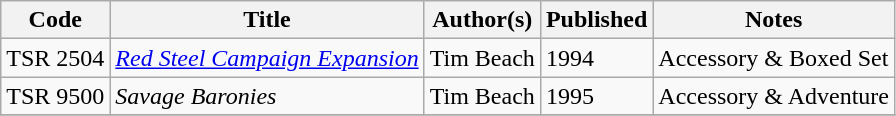<table class="wikitable">
<tr>
<th>Code</th>
<th>Title</th>
<th>Author(s)</th>
<th>Published</th>
<th>Notes</th>
</tr>
<tr>
<td>TSR 2504</td>
<td><em><a href='#'>Red Steel Campaign Expansion</a></em></td>
<td>Tim Beach</td>
<td>1994</td>
<td>Accessory & Boxed Set</td>
</tr>
<tr>
<td>TSR 9500</td>
<td><em>Savage Baronies</em></td>
<td>Tim Beach</td>
<td>1995</td>
<td>Accessory & Adventure</td>
</tr>
<tr>
</tr>
</table>
